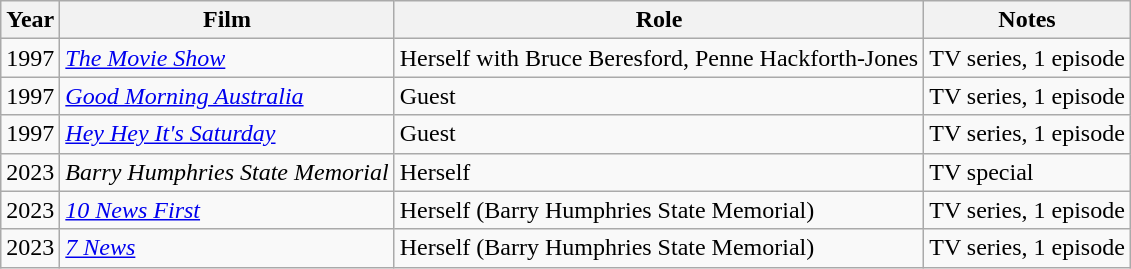<table class="wikitable">
<tr>
<th>Year</th>
<th>Film</th>
<th>Role</th>
<th>Notes</th>
</tr>
<tr>
<td>1997</td>
<td><em><a href='#'>The Movie Show</a></em></td>
<td>Herself with Bruce Beresford, Penne Hackforth-Jones</td>
<td>TV series, 1 episode</td>
</tr>
<tr>
<td>1997</td>
<td><em><a href='#'>Good Morning Australia</a></em></td>
<td>Guest</td>
<td>TV series, 1 episode</td>
</tr>
<tr>
<td>1997</td>
<td><em><a href='#'>Hey Hey It's Saturday</a></em></td>
<td>Guest</td>
<td>TV series, 1 episode</td>
</tr>
<tr>
<td>2023</td>
<td><em>Barry Humphries State Memorial</em></td>
<td>Herself</td>
<td>TV special</td>
</tr>
<tr>
<td>2023</td>
<td><em><a href='#'>10 News First</a></em></td>
<td>Herself (Barry Humphries State Memorial)</td>
<td>TV series, 1 episode</td>
</tr>
<tr>
<td>2023</td>
<td><em><a href='#'>7 News</a></em></td>
<td>Herself (Barry Humphries State Memorial)</td>
<td>TV series, 1 episode</td>
</tr>
</table>
